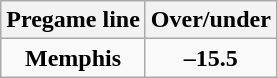<table class="wikitable" style="margin-right: auto; margin-right: auto; border: none;">
<tr align="center">
<th style=>Pregame line</th>
<th style=>Over/under</th>
</tr>
<tr align="center">
<td><strong>Memphis</strong></td>
<td><strong>–15.5</strong></td>
</tr>
</table>
